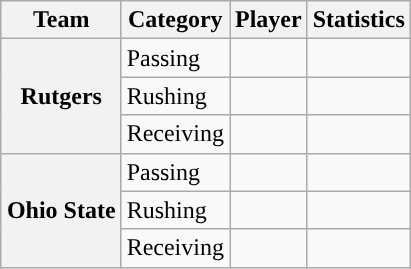<table class="wikitable" style="float:right">
<tr>
<th>Team</th>
<th>Category</th>
<th>Player</th>
<th>Statistics</th>
</tr>
<tr>
<th rowspan=3>Rutgers</th>
<td>Passing</td>
<td></td>
<td></td>
</tr>
<tr>
<td>Rushing</td>
<td></td>
<td></td>
</tr>
<tr>
<td>Receiving</td>
<td></td>
<td></td>
</tr>
<tr>
<th rowspan=3>Ohio State</th>
<td>Passing</td>
<td></td>
<td></td>
</tr>
<tr>
<td>Rushing</td>
<td></td>
<td></td>
</tr>
<tr>
<td>Receiving</td>
<td></td>
<td></td>
</tr>
</table>
